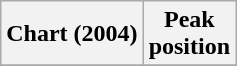<table class="wikitable sortable plainrowheaders">
<tr>
<th scope="col">Chart (2004)</th>
<th scope="col">Peak<br>position</th>
</tr>
<tr>
</tr>
</table>
